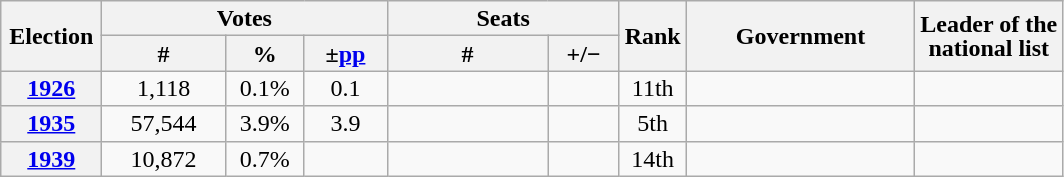<table class="wikitable" style="text-align:center; line-height:16px;">
<tr>
<th rowspan="2" style="width:60px;">Election</th>
<th colspan="3">Votes</th>
<th colspan="2">Seats</th>
<th rowspan="2" style="width:30px;">Rank</th>
<th rowspan="2" style="width:145px;">Government</th>
<th rowspan="2">Leader of the<br>national list</th>
</tr>
<tr>
<th style="width:75px;">#</th>
<th style="width:45px;">%</th>
<th style="width:48px;">±<a href='#'>pp</a></th>
<th style="width:100px;">#</th>
<th style="width:40px;">+/−</th>
</tr>
<tr>
<th><a href='#'>1926</a></th>
<td>1,118</td>
<td>0.1%</td>
<td>0.1</td>
<td></td>
<td></td>
<td>11th</td>
<td></td>
<td></td>
</tr>
<tr>
<th><a href='#'>1935</a></th>
<td>57,544</td>
<td>3.9%</td>
<td>3.9</td>
<td></td>
<td></td>
<td>5th</td>
<td></td>
<td></td>
</tr>
<tr>
<th><a href='#'>1939</a></th>
<td>10,872</td>
<td>0.7%</td>
<td></td>
<td></td>
<td></td>
<td>14th</td>
<td></td>
<td></td>
</tr>
</table>
